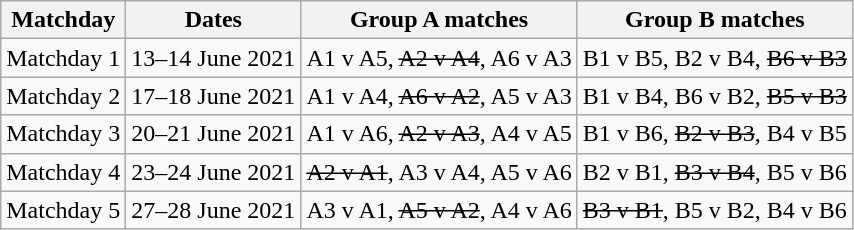<table class="wikitable" style="text-align:center">
<tr>
<th>Matchday</th>
<th>Dates</th>
<th>Group A matches</th>
<th>Group B matches</th>
</tr>
<tr>
<td>Matchday 1</td>
<td>13–14 June 2021</td>
<td>A1 v A5, <s>A2 v A4</s>, A6 v A3</td>
<td>B1 v B5, B2 v B4, <s>B6 v B3</s></td>
</tr>
<tr>
<td>Matchday 2</td>
<td>17–18 June 2021</td>
<td>A1 v A4, <s>A6 v A2</s>, A5 v A3</td>
<td>B1 v B4, B6 v B2, <s>B5 v B3</s></td>
</tr>
<tr>
<td>Matchday 3</td>
<td>20–21 June 2021</td>
<td>A1 v A6, <s>A2 v A3</s>, A4 v A5</td>
<td>B1 v B6, <s>B2 v B3</s>, B4 v B5</td>
</tr>
<tr>
<td>Matchday 4</td>
<td>23–24 June 2021</td>
<td><s>A2 v A1</s>, A3 v A4, A5 v A6</td>
<td>B2 v B1, <s>B3 v B4</s>, B5 v B6</td>
</tr>
<tr>
<td>Matchday 5</td>
<td>27–28 June 2021</td>
<td>A3 v A1, <s>A5 v A2</s>, A4 v A6</td>
<td><s>B3 v B1</s>, B5 v B2, B4 v B6</td>
</tr>
</table>
